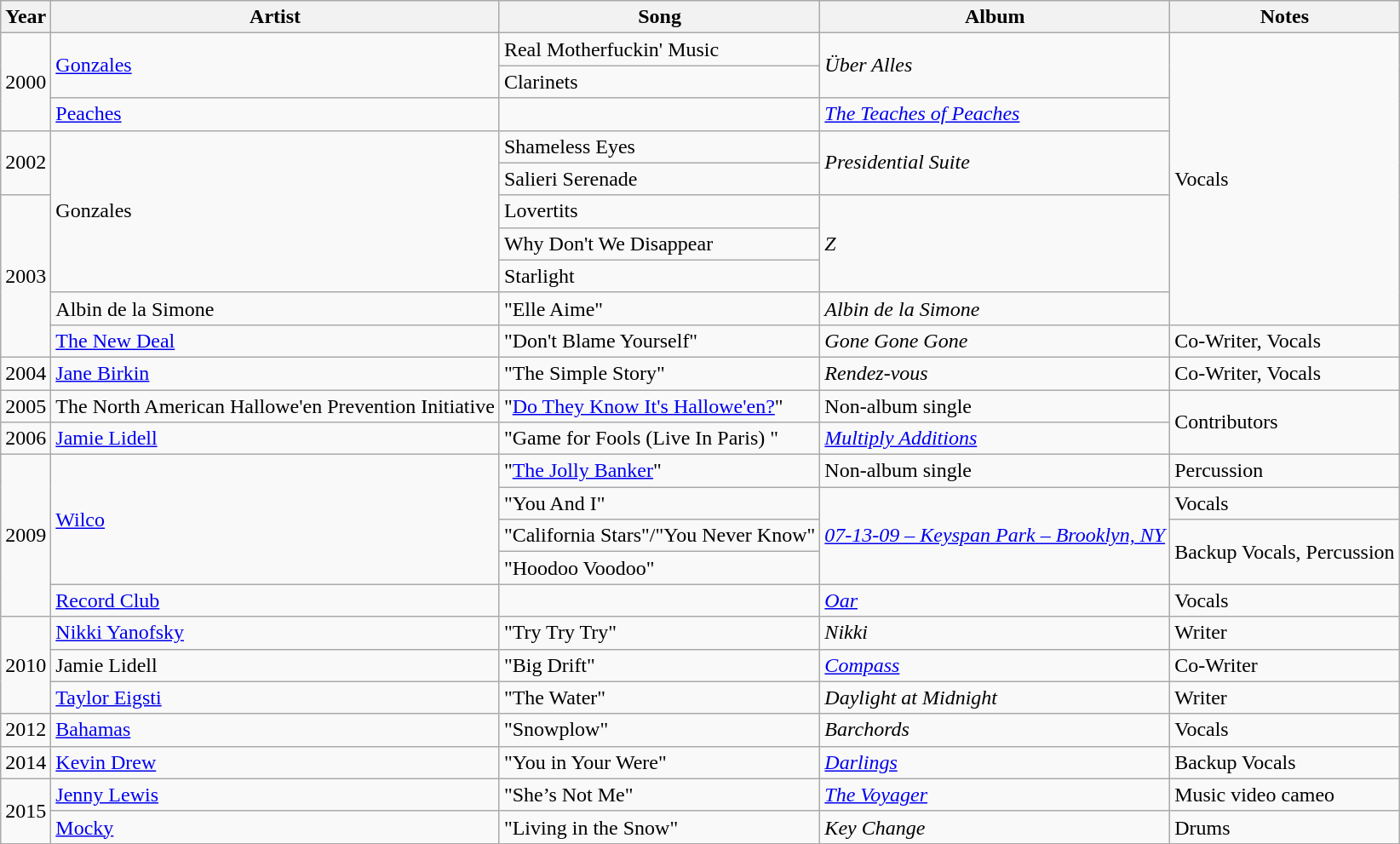<table class="wikitable">
<tr>
<th>Year</th>
<th>Artist</th>
<th>Song</th>
<th>Album</th>
<th>Notes</th>
</tr>
<tr>
<td rowspan="3">2000</td>
<td rowspan="2"><a href='#'>Gonzales</a></td>
<td>Real Motherfuckin' Music</td>
<td rowspan="2"><em>Über Alles</em></td>
<td rowspan="9">Vocals</td>
</tr>
<tr>
<td>Clarinets</td>
</tr>
<tr>
<td><a href='#'>Peaches</a></td>
<td></td>
<td><em><a href='#'>The Teaches of Peaches</a></em></td>
</tr>
<tr>
<td rowspan="2">2002</td>
<td rowspan="5">Gonzales</td>
<td>Shameless Eyes</td>
<td rowspan="2"><em>Presidential Suite</em></td>
</tr>
<tr>
<td>Salieri Serenade</td>
</tr>
<tr>
<td rowspan="5">2003</td>
<td>Lovertits</td>
<td rowspan="3"><em>Z</em></td>
</tr>
<tr>
<td>Why Don't We Disappear</td>
</tr>
<tr>
<td>Starlight</td>
</tr>
<tr>
<td>Albin de la Simone</td>
<td>"Elle Aime"</td>
<td><em>Albin de la Simone</em></td>
</tr>
<tr>
<td><a href='#'>The New Deal</a></td>
<td>"Don't Blame Yourself"</td>
<td><em>Gone Gone Gone</em></td>
<td>Co-Writer, Vocals</td>
</tr>
<tr>
<td>2004</td>
<td><a href='#'>Jane Birkin</a></td>
<td>"The Simple Story"</td>
<td><em>Rendez-vous</em></td>
<td>Co-Writer, Vocals</td>
</tr>
<tr>
<td>2005</td>
<td>The North American Hallowe'en Prevention Initiative</td>
<td>"<a href='#'>Do They Know It's Hallowe'en?</a>"</td>
<td>Non-album single</td>
<td rowspan="2">Contributors</td>
</tr>
<tr>
<td>2006</td>
<td><a href='#'>Jamie Lidell</a></td>
<td>"Game for Fools (Live In Paris) "</td>
<td><em><a href='#'>Multiply Additions</a></em></td>
</tr>
<tr>
<td rowspan="5">2009</td>
<td rowspan="4"><a href='#'>Wilco</a></td>
<td>"<a href='#'>The Jolly Banker</a>"</td>
<td>Non-album single</td>
<td>Percussion</td>
</tr>
<tr>
<td>"You And I"</td>
<td rowspan="3"><em><a href='#'>07-13-09 – Keyspan Park – Brooklyn, NY</a></em></td>
<td>Vocals</td>
</tr>
<tr>
<td>"California Stars"/"You Never Know"</td>
<td rowspan="2">Backup Vocals, Percussion</td>
</tr>
<tr>
<td>"Hoodoo Voodoo"</td>
</tr>
<tr>
<td><a href='#'>Record Club</a></td>
<td></td>
<td><em><a href='#'>Oar</a></em></td>
<td>Vocals</td>
</tr>
<tr>
<td rowspan="3">2010</td>
<td><a href='#'>Nikki Yanofsky</a></td>
<td>"Try Try Try"</td>
<td><em>Nikki</em></td>
<td>Writer</td>
</tr>
<tr>
<td>Jamie Lidell</td>
<td>"Big Drift"</td>
<td><em><a href='#'>Compass</a></em></td>
<td>Co-Writer</td>
</tr>
<tr>
<td><a href='#'>Taylor Eigsti</a></td>
<td>"The Water"</td>
<td><em>Daylight at Midnight</em></td>
<td>Writer</td>
</tr>
<tr>
<td>2012</td>
<td><a href='#'>Bahamas</a></td>
<td>"Snowplow"</td>
<td><em>Barchords</em></td>
<td>Vocals</td>
</tr>
<tr>
<td>2014</td>
<td><a href='#'>Kevin Drew</a></td>
<td>"You in Your Were"</td>
<td><em><a href='#'>Darlings</a></em></td>
<td>Backup Vocals</td>
</tr>
<tr>
<td rowspan="2">2015</td>
<td><a href='#'>Jenny Lewis</a></td>
<td>"She’s Not Me"</td>
<td><em><a href='#'>The Voyager</a></em></td>
<td>Music video cameo</td>
</tr>
<tr>
<td><a href='#'>Mocky</a></td>
<td>"Living in the Snow"</td>
<td><em>Key Change</em></td>
<td>Drums</td>
</tr>
</table>
